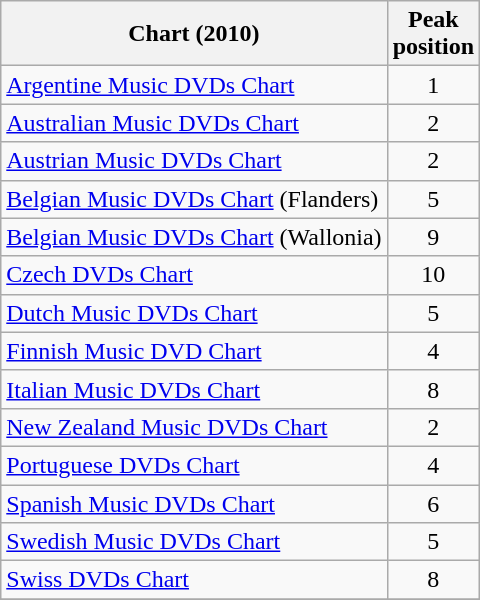<table class="wikitable sortable">
<tr>
<th>Chart (2010)</th>
<th>Peak<br>position</th>
</tr>
<tr>
<td><a href='#'>Argentine Music DVDs Chart</a></td>
<td style="text-align:center;">1</td>
</tr>
<tr>
<td><a href='#'>Australian Music DVDs Chart</a></td>
<td align="center">2</td>
</tr>
<tr>
<td><a href='#'>Austrian Music DVDs Chart</a></td>
<td align="center">2</td>
</tr>
<tr>
<td><a href='#'>Belgian Music DVDs Chart</a> (Flanders)</td>
<td align="center">5</td>
</tr>
<tr>
<td><a href='#'>Belgian Music DVDs Chart</a> (Wallonia)</td>
<td align="center">9</td>
</tr>
<tr>
<td><a href='#'>Czech DVDs Chart</a></td>
<td align="center">10</td>
</tr>
<tr>
<td><a href='#'>Dutch Music DVDs Chart</a></td>
<td align="center">5</td>
</tr>
<tr>
<td><a href='#'>Finnish Music DVD Chart</a></td>
<td align="center">4</td>
</tr>
<tr>
<td><a href='#'>Italian Music DVDs Chart</a></td>
<td align="center">8</td>
</tr>
<tr>
<td><a href='#'>New Zealand Music DVDs Chart</a></td>
<td align="center">2</td>
</tr>
<tr>
<td><a href='#'>Portuguese DVDs Chart</a></td>
<td align="center">4</td>
</tr>
<tr>
<td><a href='#'>Spanish Music DVDs Chart</a></td>
<td align="center">6</td>
</tr>
<tr>
<td><a href='#'>Swedish Music DVDs Chart</a></td>
<td align="center">5</td>
</tr>
<tr>
<td><a href='#'>Swiss DVDs Chart</a></td>
<td align="center">8</td>
</tr>
<tr>
</tr>
</table>
